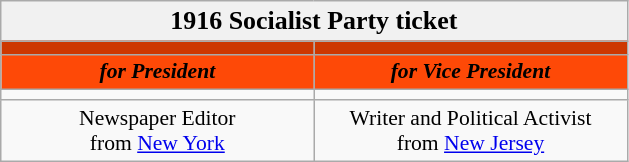<table class="wikitable" style="font-size:90%; text-align:center;">
<tr>
<td colspan="29" style="background:#f1f1f1;"><big><strong>1916 Socialist Party ticket</strong></big></td>
</tr>
<tr>
<th style="width:3em; font-size:135%; background:#CD3700; width:200px;"><a href='#'></a></th>
<th style="width:3em; font-size:135%; background:#CD3700; width:200px;"><a href='#'></a></th>
</tr>
<tr>
<td style="width:3em; font-size:100%; color:#000; background:#fe4907; width:200px;"><strong><em>for President</em></strong></td>
<td style="width:3em; font-size:100%; color:#000; background:#fe4907; width:200px;"><strong><em>for Vice President</em></strong></td>
</tr>
<tr>
<td></td>
<td></td>
</tr>
<tr>
<td>Newspaper Editor<br>from <a href='#'>New York</a></td>
<td>Writer and Political Activist<br>from <a href='#'>New Jersey</a></td>
</tr>
</table>
